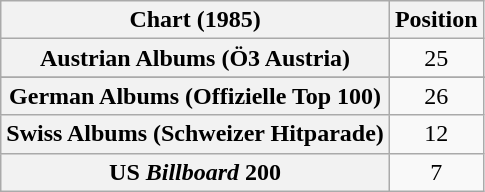<table class="wikitable plainrowheaders" style="text-align:center;">
<tr>
<th scope="col">Chart (1985)</th>
<th scope="col">Position</th>
</tr>
<tr>
<th scope="row">Austrian Albums (Ö3 Austria)</th>
<td>25</td>
</tr>
<tr>
</tr>
<tr>
<th scope="row">German Albums (Offizielle Top 100)</th>
<td>26</td>
</tr>
<tr>
<th scope="row">Swiss Albums (Schweizer Hitparade)</th>
<td>12</td>
</tr>
<tr>
<th scope="row">US <em>Billboard</em> 200</th>
<td>7</td>
</tr>
</table>
